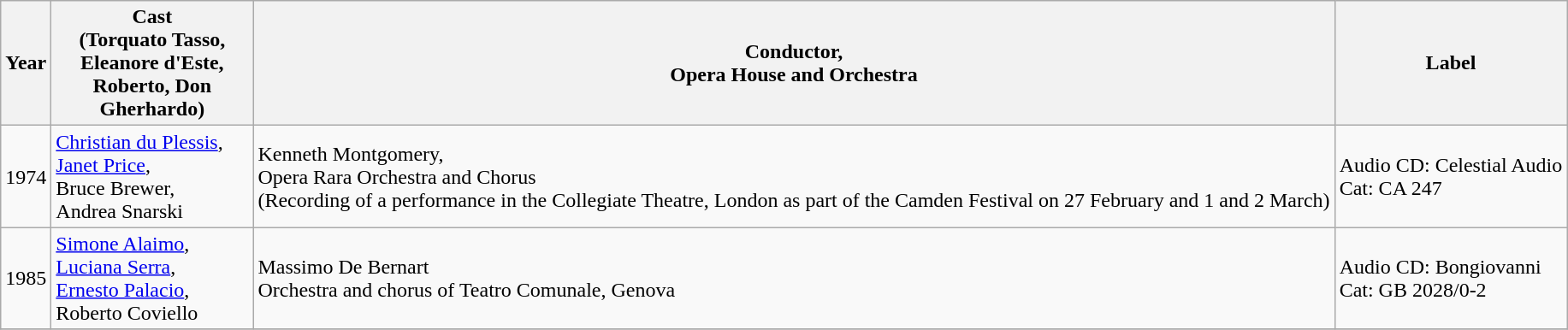<table class="wikitable">
<tr>
<th>Year</th>
<th width="150">Cast <br>(Torquato Tasso, Eleanore d'Este, Roberto, Don Gherhardo)</th>
<th>Conductor,<br>Opera House and Orchestra</th>
<th>Label</th>
</tr>
<tr>
<td>1974</td>
<td><a href='#'>Christian du Plessis</a>,<br><a href='#'>Janet Price</a>,<br>Bruce Brewer,<br>Andrea Snarski</td>
<td>Kenneth Montgomery,<br>Opera Rara Orchestra and Chorus<br>(Recording of a performance in the Collegiate Theatre, London as part of the Camden Festival on 27 February and 1 and 2 March)</td>
<td>Audio CD: Celestial Audio<br>Cat: CA 247</td>
</tr>
<tr>
<td>1985</td>
<td><a href='#'>Simone Alaimo</a>,<br><a href='#'>Luciana Serra</a>,<br><a href='#'>Ernesto Palacio</a>,<br>Roberto Coviello</td>
<td>Massimo De Bernart<br>Orchestra and chorus of Teatro Comunale, Genova</td>
<td>Audio CD: Bongiovanni<br>Cat: GB 2028/0-2</td>
</tr>
<tr>
</tr>
</table>
